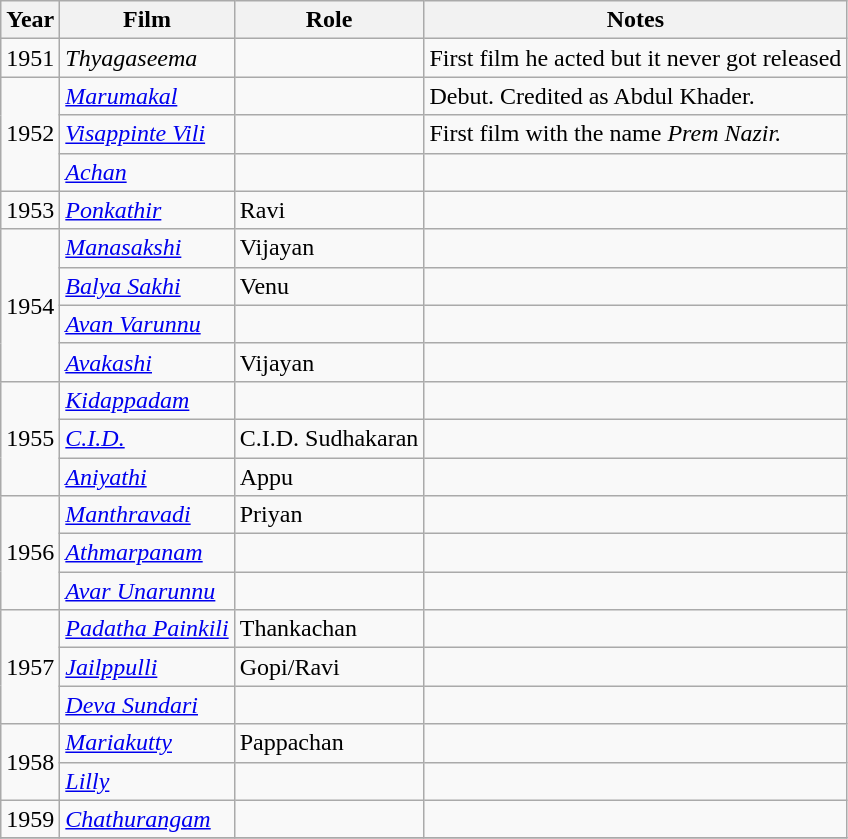<table class="wikitable sortable">
<tr>
<th>Year</th>
<th>Film</th>
<th>Role</th>
<th class="unsortable">Notes</th>
</tr>
<tr>
<td>1951</td>
<td><em>Thyagaseema</em></td>
<td></td>
<td>First film he acted but it never got released</td>
</tr>
<tr>
<td rowspan=3>1952</td>
<td><em><a href='#'>Marumakal</a></em></td>
<td></td>
<td>Debut. Credited as Abdul Khader.</td>
</tr>
<tr>
<td><em><a href='#'>Visappinte Vili</a></em></td>
<td></td>
<td>First film with the name <em>Prem Nazir.</em></td>
</tr>
<tr>
<td><em><a href='#'>Achan</a></em></td>
<td></td>
<td></td>
</tr>
<tr>
<td>1953</td>
<td><em><a href='#'>Ponkathir</a></em></td>
<td>Ravi</td>
<td></td>
</tr>
<tr>
<td rowspan=4>1954</td>
<td><em><a href='#'>Manasakshi</a></em></td>
<td>Vijayan</td>
<td></td>
</tr>
<tr>
<td><em><a href='#'>Balya Sakhi</a></em></td>
<td>Venu</td>
<td></td>
</tr>
<tr>
<td><em><a href='#'>Avan Varunnu</a></em></td>
<td></td>
<td></td>
</tr>
<tr>
<td><em><a href='#'>Avakashi</a></em></td>
<td>Vijayan</td>
<td></td>
</tr>
<tr>
<td rowspan=3>1955</td>
<td><em><a href='#'>Kidappadam</a></em></td>
<td></td>
<td></td>
</tr>
<tr>
<td><em><a href='#'>C.I.D.</a></em></td>
<td>C.I.D. Sudhakaran</td>
<td></td>
</tr>
<tr>
<td><em><a href='#'>Aniyathi</a></em></td>
<td>Appu</td>
<td></td>
</tr>
<tr>
<td rowspan=3>1956</td>
<td><em><a href='#'>Manthravadi</a></em></td>
<td>Priyan</td>
<td></td>
</tr>
<tr>
<td><em><a href='#'>Athmarpanam</a></em></td>
<td></td>
<td></td>
</tr>
<tr>
<td><em><a href='#'>Avar Unarunnu</a></em></td>
<td></td>
<td></td>
</tr>
<tr>
<td rowspan=3>1957</td>
<td><em><a href='#'>Padatha Painkili</a></em></td>
<td>Thankachan</td>
<td></td>
</tr>
<tr>
<td><em><a href='#'>Jailppulli</a></em></td>
<td>Gopi/Ravi</td>
<td></td>
</tr>
<tr>
<td><em><a href='#'>Deva Sundari</a></em></td>
<td></td>
<td></td>
</tr>
<tr>
<td rowspan=2>1958</td>
<td><em><a href='#'>Mariakutty</a></em></td>
<td>Pappachan</td>
<td></td>
</tr>
<tr>
<td><em><a href='#'>Lilly</a></em></td>
<td></td>
<td></td>
</tr>
<tr>
<td>1959</td>
<td><em><a href='#'>Chathurangam</a></em></td>
<td></td>
<td></td>
</tr>
<tr>
</tr>
</table>
